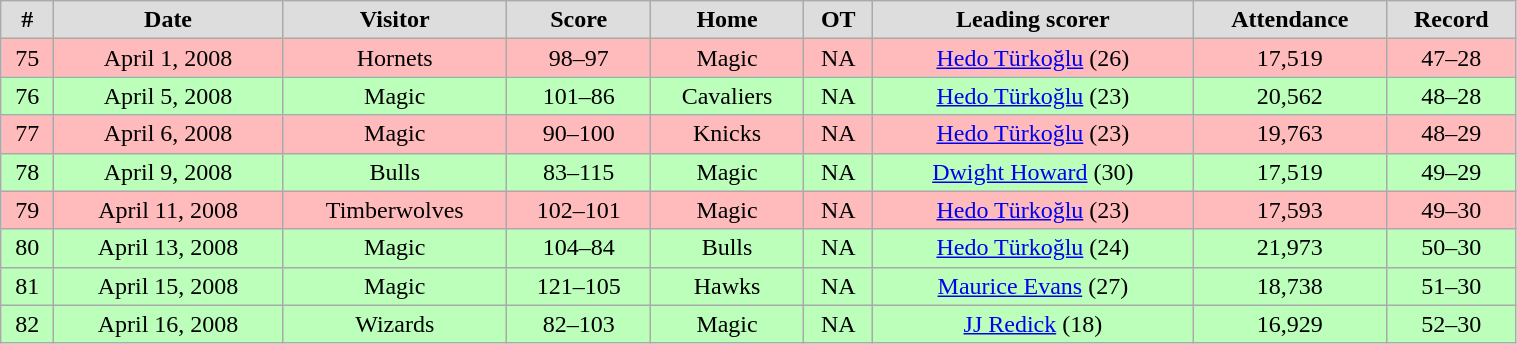<table class="wikitable" width="80%">
<tr align="center"  bgcolor="#dddddd">
<td><strong>#</strong></td>
<td><strong>Date</strong></td>
<td><strong>Visitor</strong></td>
<td><strong>Score</strong></td>
<td><strong>Home</strong></td>
<td><strong>OT</strong></td>
<td><strong>Leading scorer</strong></td>
<td><strong>Attendance</strong></td>
<td><strong>Record</strong></td>
</tr>
<tr align="center" bgcolor="#ffbbbb">
<td>75</td>
<td>April 1, 2008</td>
<td>Hornets</td>
<td>98–97</td>
<td>Magic</td>
<td>NA</td>
<td><a href='#'>Hedo Türkoğlu</a> (26)</td>
<td>17,519</td>
<td>47–28</td>
</tr>
<tr align="center" bgcolor="#bbffbb">
<td>76</td>
<td>April 5, 2008</td>
<td>Magic</td>
<td>101–86</td>
<td>Cavaliers</td>
<td>NA</td>
<td><a href='#'>Hedo Türkoğlu</a> (23)</td>
<td>20,562</td>
<td>48–28</td>
</tr>
<tr align="center" bgcolor="#ffbbbb">
<td>77</td>
<td>April 6, 2008</td>
<td>Magic</td>
<td>90–100</td>
<td>Knicks</td>
<td>NA</td>
<td><a href='#'>Hedo Türkoğlu</a> (23)</td>
<td>19,763</td>
<td>48–29</td>
</tr>
<tr align="center" bgcolor="#bbffbb">
<td>78</td>
<td>April 9, 2008</td>
<td>Bulls</td>
<td>83–115</td>
<td>Magic</td>
<td>NA</td>
<td><a href='#'>Dwight Howard</a> (30)</td>
<td>17,519</td>
<td>49–29</td>
</tr>
<tr align="center" bgcolor="#ffbbbb">
<td>79</td>
<td>April 11, 2008</td>
<td>Timberwolves</td>
<td>102–101</td>
<td>Magic</td>
<td>NA</td>
<td><a href='#'>Hedo Türkoğlu</a> (23)</td>
<td>17,593</td>
<td>49–30</td>
</tr>
<tr align="center" bgcolor="#bbffbb">
<td>80</td>
<td>April 13, 2008</td>
<td>Magic</td>
<td>104–84</td>
<td>Bulls</td>
<td>NA</td>
<td><a href='#'>Hedo Türkoğlu</a> (24)</td>
<td>21,973</td>
<td>50–30</td>
</tr>
<tr align="center" bgcolor="#bbffbb">
<td>81</td>
<td>April 15, 2008</td>
<td>Magic</td>
<td>121–105</td>
<td>Hawks</td>
<td>NA</td>
<td><a href='#'>Maurice Evans</a> (27)</td>
<td>18,738</td>
<td>51–30</td>
</tr>
<tr align="center" bgcolor="#bbffbb">
<td>82</td>
<td>April 16, 2008</td>
<td>Wizards</td>
<td>82–103</td>
<td>Magic</td>
<td>NA</td>
<td><a href='#'>JJ Redick</a> (18)</td>
<td>16,929</td>
<td>52–30</td>
</tr>
</table>
